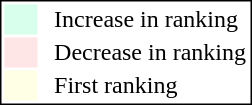<table style="border:1px solid black; float:right;">
<tr>
<td style="background:#D8FFEB; width:20px;"></td>
<td> </td>
<td>Increase in ranking</td>
</tr>
<tr>
<td style="background:#FFE6E6; width:20px;"></td>
<td> </td>
<td>Decrease in ranking</td>
</tr>
<tr>
<td style="background:#FFFFE6; width:20px;"></td>
<td> </td>
<td>First ranking</td>
</tr>
</table>
